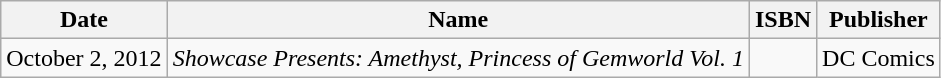<table class="wikitable">
<tr>
<th>Date</th>
<th>Name</th>
<th>ISBN</th>
<th>Publisher</th>
</tr>
<tr>
<td>October 2, 2012</td>
<td><em>Showcase Presents: Amethyst, Princess of Gemworld Vol. 1</em></td>
<td></td>
<td>DC Comics</td>
</tr>
</table>
